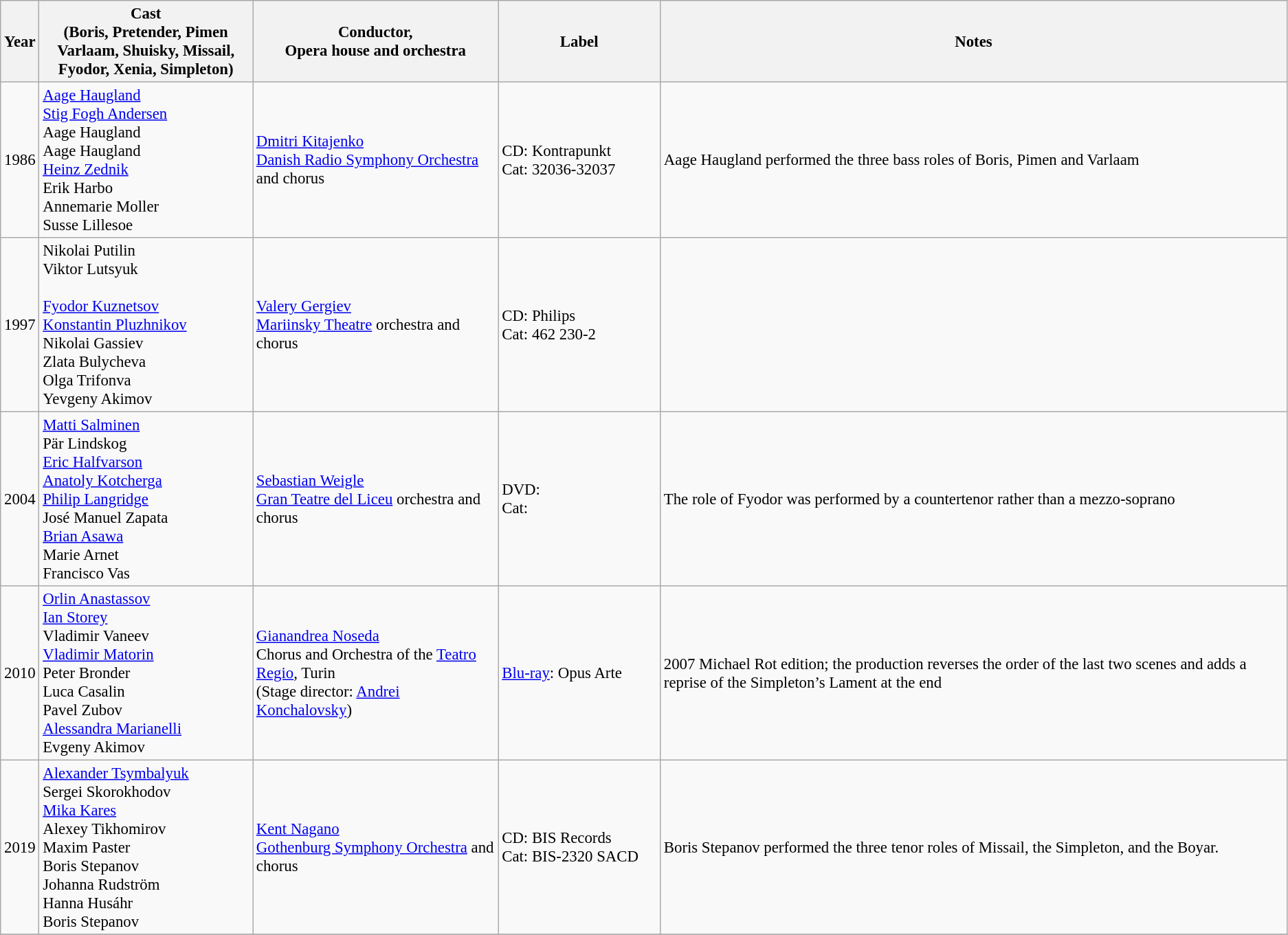<table class="wikitable" style="font-size:95%;">
<tr>
<th>Year</th>
<th width="200">Cast<br>(Boris, Pretender, Pimen Varlaam, Shuisky, Missail, Fyodor, Xenia, Simpleton)</th>
<th>Conductor,<br>Opera house and orchestra</th>
<th width="150">Label</th>
<th>Notes</th>
</tr>
<tr>
<td>1986</td>
<td><a href='#'>Aage Haugland</a><br><a href='#'>Stig Fogh Andersen</a><br>Aage Haugland<br>Aage Haugland<br><a href='#'>Heinz Zednik</a><br>Erik Harbo<br>Annemarie Moller<br>Susse Lillesoe</td>
<td><a href='#'>Dmitri Kitajenko</a><br><a href='#'>Danish Radio Symphony Orchestra</a> and chorus</td>
<td>CD: Kontrapunkt<br>Cat: 32036-32037</td>
<td>Aage Haugland performed the three bass roles of Boris, Pimen and Varlaam</td>
</tr>
<tr>
<td>1997</td>
<td>Nikolai Putilin<br>Viktor Lutsyuk<br><br><a href='#'>Fyodor Kuznetsov</a><br><a href='#'>Konstantin Pluzhnikov</a><br>Nikolai Gassiev<br>Zlata Bulycheva<br>Olga Trifonva<br>Yevgeny Akimov</td>
<td><a href='#'>Valery Gergiev</a><br><a href='#'>Mariinsky Theatre</a> orchestra and chorus</td>
<td>CD: Philips<br>Cat: 462 230-2</td>
<td></td>
</tr>
<tr>
<td>2004</td>
<td><a href='#'>Matti Salminen</a><br>Pär Lindskog<br><a href='#'>Eric Halfvarson</a><br><a href='#'>Anatoly Kotcherga</a><br><a href='#'>Philip Langridge</a><br>José Manuel Zapata<br><a href='#'>Brian Asawa</a><br>Marie Arnet<br>Francisco Vas</td>
<td><a href='#'>Sebastian Weigle</a><br><a href='#'>Gran Teatre del Liceu</a> orchestra and chorus</td>
<td>DVD:  <br>Cat:</td>
<td>The role of Fyodor was performed by a countertenor rather than a mezzo-soprano</td>
</tr>
<tr>
<td>2010</td>
<td><a href='#'>Orlin Anastassov</a><br><a href='#'>Ian Storey</a><br>Vladimir Vaneev<br><a href='#'>Vladimir Matorin</a><br>Peter Bronder<br>Luca Casalin<br>Pavel Zubov<br><a href='#'>Alessandra Marianelli</a><br>Evgeny Akimov</td>
<td><a href='#'>Gianandrea Noseda</a><br>Chorus and Orchestra of the <a href='#'>Teatro Regio</a>, Turin<br>(Stage director: <a href='#'>Andrei Konchalovsky</a>)</td>
<td><a href='#'>Blu-ray</a>: Opus Arte</td>
<td>2007 Michael Rot edition; the production reverses the order of the last two scenes and adds a reprise of the Simpleton’s Lament at the end</td>
</tr>
<tr>
<td>2019</td>
<td><a href='#'>Alexander Tsymbalyuk</a><br>Sergei Skorokhodov<br><a href='#'>Mika Kares</a><br>Alexey Tikhomirov<br>Maxim Paster<br>Boris Stepanov<br>Johanna Rudström<br>Hanna Husáhr<br>Boris Stepanov</td>
<td><a href='#'>Kent Nagano</a><br><a href='#'>Gothenburg Symphony Orchestra</a> and chorus</td>
<td>CD: BIS Records<br>Cat: BIS-2320 SACD</td>
<td>Boris Stepanov performed the three tenor roles of Missail, the Simpleton, and the Boyar.</td>
</tr>
<tr>
</tr>
</table>
